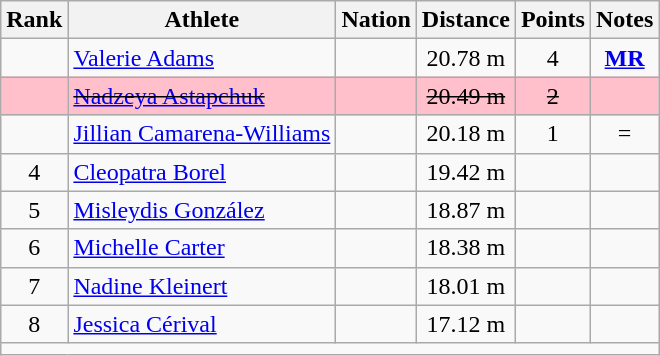<table class="wikitable mw-datatable sortable" style="text-align:center;">
<tr>
<th>Rank</th>
<th>Athlete</th>
<th>Nation</th>
<th>Distance</th>
<th>Points</th>
<th>Notes</th>
</tr>
<tr>
<td></td>
<td align=left><a href='#'>Valerie Adams</a></td>
<td align=left></td>
<td>20.78 m</td>
<td>4</td>
<td><strong><a href='#'>MR</a></strong></td>
</tr>
<tr bgcolor=pink>
<td></td>
<td align=left><s><a href='#'>Nadzeya Astapchuk</a></s></td>
<td align=left><s></s></td>
<td><s>20.49 m</s></td>
<td><s>2</s></td>
<td></td>
</tr>
<tr>
<td></td>
<td align=left><a href='#'>Jillian Camarena-Williams</a></td>
<td align=left></td>
<td>20.18 m</td>
<td>1</td>
<td>=<strong></strong></td>
</tr>
<tr>
<td>4</td>
<td align=left><a href='#'>Cleopatra Borel</a></td>
<td align=left></td>
<td>19.42 m</td>
<td></td>
<td><strong></strong></td>
</tr>
<tr>
<td>5</td>
<td align=left><a href='#'>Misleydis González</a></td>
<td align=left></td>
<td>18.87 m</td>
<td></td>
<td></td>
</tr>
<tr>
<td>6</td>
<td align=left><a href='#'>Michelle Carter</a></td>
<td align=left></td>
<td>18.38 m</td>
<td></td>
<td></td>
</tr>
<tr>
<td>7</td>
<td align=left><a href='#'>Nadine Kleinert</a></td>
<td align=left></td>
<td>18.01 m</td>
<td></td>
<td></td>
</tr>
<tr>
<td>8</td>
<td align=left><a href='#'>Jessica Cérival</a></td>
<td align=left></td>
<td>17.12 m</td>
<td></td>
<td></td>
</tr>
<tr class="sortbottom">
<td colspan=6></td>
</tr>
</table>
